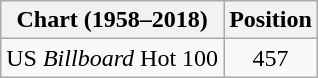<table class="wikitable plainrowheaders">
<tr>
<th>Chart (1958–2018)</th>
<th>Position</th>
</tr>
<tr>
<td>US <em>Billboard</em> Hot 100</td>
<td style="text-align:center;">457</td>
</tr>
</table>
